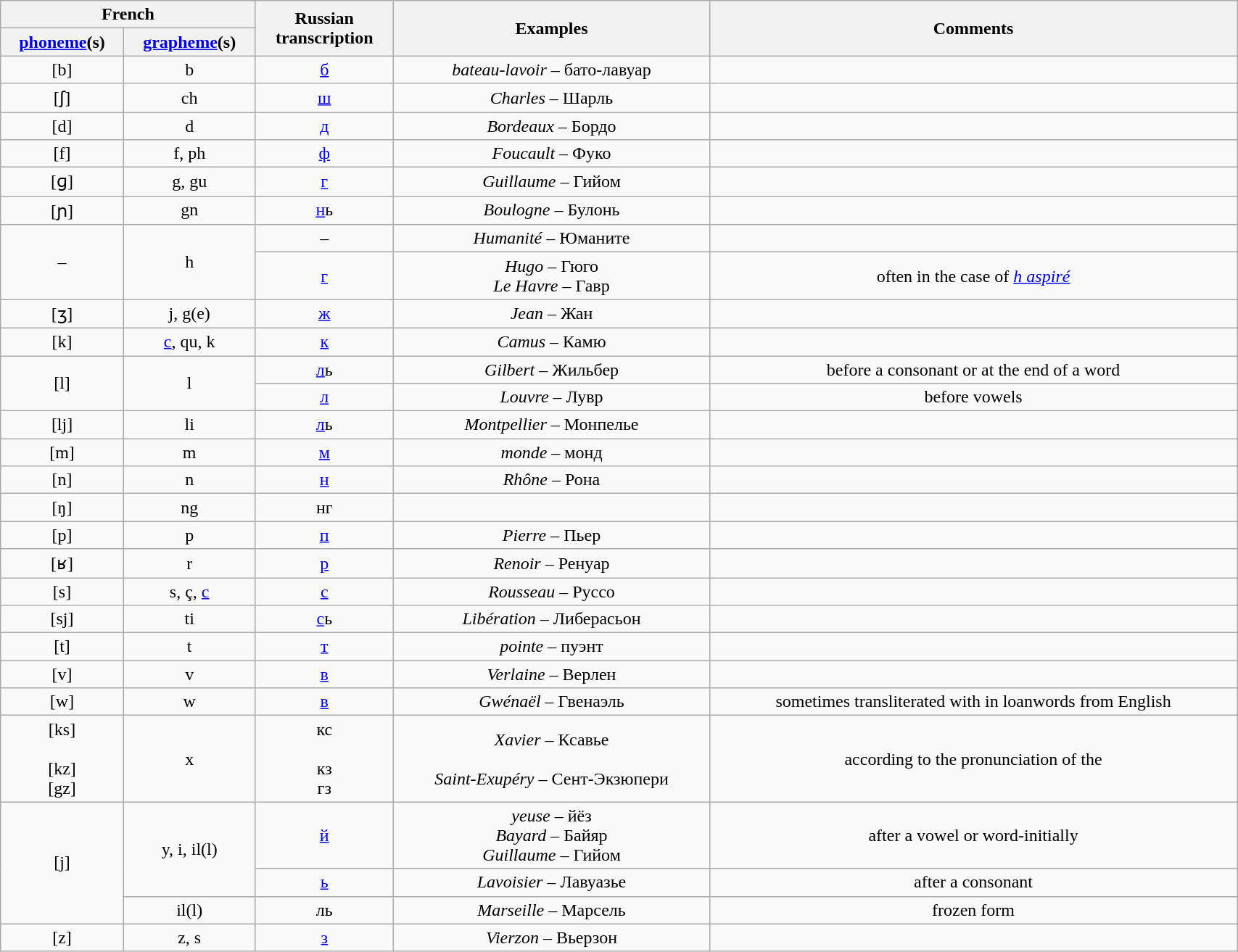<table class="wikitable" style="text-align: center; width: 90%; margin-bottom: 10px;">
<tr>
<th scope="col" colspan=2>French</th>
<th scope="col" rowspan=2>Russian<br>transcription</th>
<th scope="col" rowspan=2>Examples</th>
<th scope="col" rowspan=2>Comments</th>
</tr>
<tr>
<th scope="col"><a href='#'>phoneme</a>(s)</th>
<th scope="col"><a href='#'>grapheme</a>(s)</th>
</tr>
<tr>
<td>[b]</td>
<td>b</td>
<td><a href='#'>б</a></td>
<td><em>bateau-lavoir</em> – бато-лавуар</td>
<td></td>
</tr>
<tr>
<td>[ʃ]</td>
<td>ch</td>
<td><a href='#'>ш</a></td>
<td><em>Charles</em> – Шарль</td>
<td></td>
</tr>
<tr>
<td>[d]</td>
<td>d</td>
<td><a href='#'>д</a></td>
<td><em>Bordeaux</em> – Бордо</td>
<td></td>
</tr>
<tr>
<td>[f]</td>
<td>f, ph</td>
<td><a href='#'>ф</a></td>
<td><em>Foucault</em> – Фуко</td>
<td></td>
</tr>
<tr>
<td>[ɡ]</td>
<td>g, gu</td>
<td><a href='#'>г</a></td>
<td><em>Guillaume</em> – Гийом</td>
<td></td>
</tr>
<tr>
<td>[ɲ]</td>
<td>gn</td>
<td><a href='#'>н</a>ь</td>
<td><em>Boulogne</em> – Булонь</td>
<td></td>
</tr>
<tr>
<td rowspan=2>–</td>
<td rowspan=2>h</td>
<td>–</td>
<td><em>Humanité</em> – Юманите</td>
<td></td>
</tr>
<tr>
<td><a href='#'>г</a></td>
<td><em>Hugo</em> – Гюго<br><em>Le Havre</em> – Гавр</td>
<td>often in the case of <em> <a href='#'>h aspiré</a></em></td>
</tr>
<tr>
<td>[ʒ]</td>
<td>j, g(e)</td>
<td><a href='#'>ж</a></td>
<td><em>Jean</em> – Жан</td>
<td></td>
</tr>
<tr>
<td>[k]</td>
<td><a href='#'>c</a>, qu, k</td>
<td><a href='#'>к</a></td>
<td><em>Camus</em> – Камю</td>
<td></td>
</tr>
<tr>
<td rowspan="2">[l]</td>
<td rowspan="2">l</td>
<td><a href='#'>л</a>ь</td>
<td><em>Gilbert</em> – Жильбер</td>
<td>before a consonant or at the end of a word</td>
</tr>
<tr>
<td><a href='#'>л</a></td>
<td><em>Louvre</em> – Лувр</td>
<td>before vowels</td>
</tr>
<tr>
<td>[lj]</td>
<td>li</td>
<td><a href='#'>л</a>ь</td>
<td><em>Montpellier</em> – Монпелье</td>
<td></td>
</tr>
<tr>
<td>[m]</td>
<td>m</td>
<td><a href='#'>м</a></td>
<td><em>monde</em> – монд</td>
<td></td>
</tr>
<tr>
<td>[n]</td>
<td>n</td>
<td><a href='#'>н</a></td>
<td><em>Rhône</em> – Рона</td>
<td></td>
</tr>
<tr>
<td>[ŋ]</td>
<td>ng</td>
<td>нг</td>
<td></td>
<td></td>
</tr>
<tr>
<td>[p]</td>
<td>p</td>
<td><a href='#'>п</a></td>
<td><em>Pierre</em> – Пьер</td>
<td></td>
</tr>
<tr>
<td>[ʁ]</td>
<td>r</td>
<td><a href='#'>р</a></td>
<td><em>Renoir</em> – Ренуар</td>
<td></td>
</tr>
<tr>
<td>[s]</td>
<td>s, ç, <a href='#'>c</a></td>
<td><a href='#'>с</a></td>
<td><em>Rousseau</em> – Руссо</td>
<td></td>
</tr>
<tr>
<td>[sj]</td>
<td>ti</td>
<td><a href='#'>с</a>ь</td>
<td><em>Libération</em> – Либерасьон</td>
<td></td>
</tr>
<tr>
<td>[t]</td>
<td>t</td>
<td><a href='#'>т</a></td>
<td><em>pointe</em> – пуэнт</td>
<td></td>
</tr>
<tr>
<td>[v]</td>
<td>v</td>
<td><a href='#'>в</a></td>
<td><em>Verlaine</em> – Верлен</td>
<td></td>
</tr>
<tr>
<td>[w]</td>
<td>w</td>
<td><a href='#'>в</a></td>
<td><em>Gwénaël</em> – Гвенаэль</td>
<td>sometimes transliterated with  in loanwords from English</td>
</tr>
<tr>
<td>[ks]<br><br>[kz]<br>
[gz]</td>
<td>x</td>
<td>кс<br><br>кз<br>
гз</td>
<td><em>Xavier</em> – Ксавье<br><br><em>Saint-Exupéry</em> – Сент-Экзюпери<br></td>
<td>according to the pronunciation of the </td>
</tr>
<tr>
<td rowspan="3">[j]</td>
<td rowspan="2">y, i, il(l)</td>
<td><a href='#'>й</a></td>
<td><em>yeuse</em> – йёз<br><em>Bayard</em> – Байяр<br><em>Guillaume</em> – Гийом</td>
<td>after a vowel or word-initially</td>
</tr>
<tr>
<td><a href='#'>ь</a></td>
<td><em>Lavoisier</em> – Лавуазье</td>
<td>after a consonant</td>
</tr>
<tr>
<td>il(l)</td>
<td>ль</td>
<td><em>Marseille</em> – Марсель</td>
<td>frozen form</td>
</tr>
<tr>
<td>[z]</td>
<td>z, s</td>
<td><a href='#'>з</a></td>
<td><em>Vierzon</em> – Вьерзон</td>
<td></td>
</tr>
</table>
